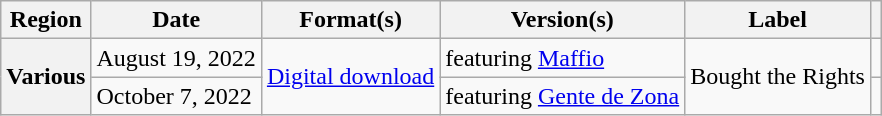<table class="wikitable plainrowheaders">
<tr>
<th scope="col">Region</th>
<th scope="col">Date</th>
<th scope="col">Format(s)</th>
<th scope="col">Version(s)</th>
<th scope="col">Label</th>
<th scope="col"></th>
</tr>
<tr>
<th scope="row" rowspan="2">Various</th>
<td>August 19, 2022</td>
<td rowspan="2"><a href='#'>Digital download</a></td>
<td>featuring <a href='#'>Maffio</a></td>
<td rowspan="2">Bought the Rights</td>
<td align="center"></td>
</tr>
<tr>
<td>October 7, 2022</td>
<td>featuring <a href='#'>Gente de Zona</a></td>
<td align="center"></td>
</tr>
</table>
